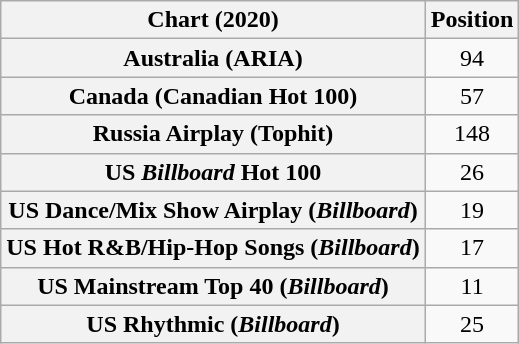<table class="wikitable sortable plainrowheaders" style="text-align:center">
<tr>
<th scope="col">Chart (2020)</th>
<th scope="col">Position</th>
</tr>
<tr>
<th scope="row">Australia (ARIA)</th>
<td>94</td>
</tr>
<tr>
<th scope="row">Canada (Canadian Hot 100)</th>
<td>57</td>
</tr>
<tr>
<th scope="row">Russia Airplay (Tophit)</th>
<td>148</td>
</tr>
<tr>
<th scope="row">US <em>Billboard</em> Hot 100</th>
<td>26</td>
</tr>
<tr>
<th scope="row">US Dance/Mix Show Airplay (<em>Billboard</em>)</th>
<td>19</td>
</tr>
<tr>
<th scope="row">US Hot R&B/Hip-Hop Songs (<em>Billboard</em>)</th>
<td>17</td>
</tr>
<tr>
<th scope="row">US Mainstream Top 40 (<em>Billboard</em>)</th>
<td>11</td>
</tr>
<tr>
<th scope="row">US Rhythmic (<em>Billboard</em>)</th>
<td>25</td>
</tr>
</table>
